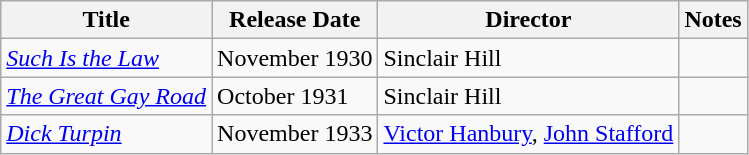<table class="wikitable sortable">
<tr>
<th>Title</th>
<th>Release Date</th>
<th>Director</th>
<th>Notes</th>
</tr>
<tr>
<td><em><a href='#'>Such Is the Law</a></em></td>
<td>November 1930</td>
<td>Sinclair Hill</td>
<td></td>
</tr>
<tr>
<td><em><a href='#'>The Great Gay Road</a></em></td>
<td>October 1931</td>
<td>Sinclair Hill</td>
<td></td>
</tr>
<tr>
<td><em><a href='#'>Dick Turpin</a></em></td>
<td>November 1933</td>
<td><a href='#'>Victor Hanbury</a>, <a href='#'>John Stafford</a></td>
<td></td>
</tr>
</table>
